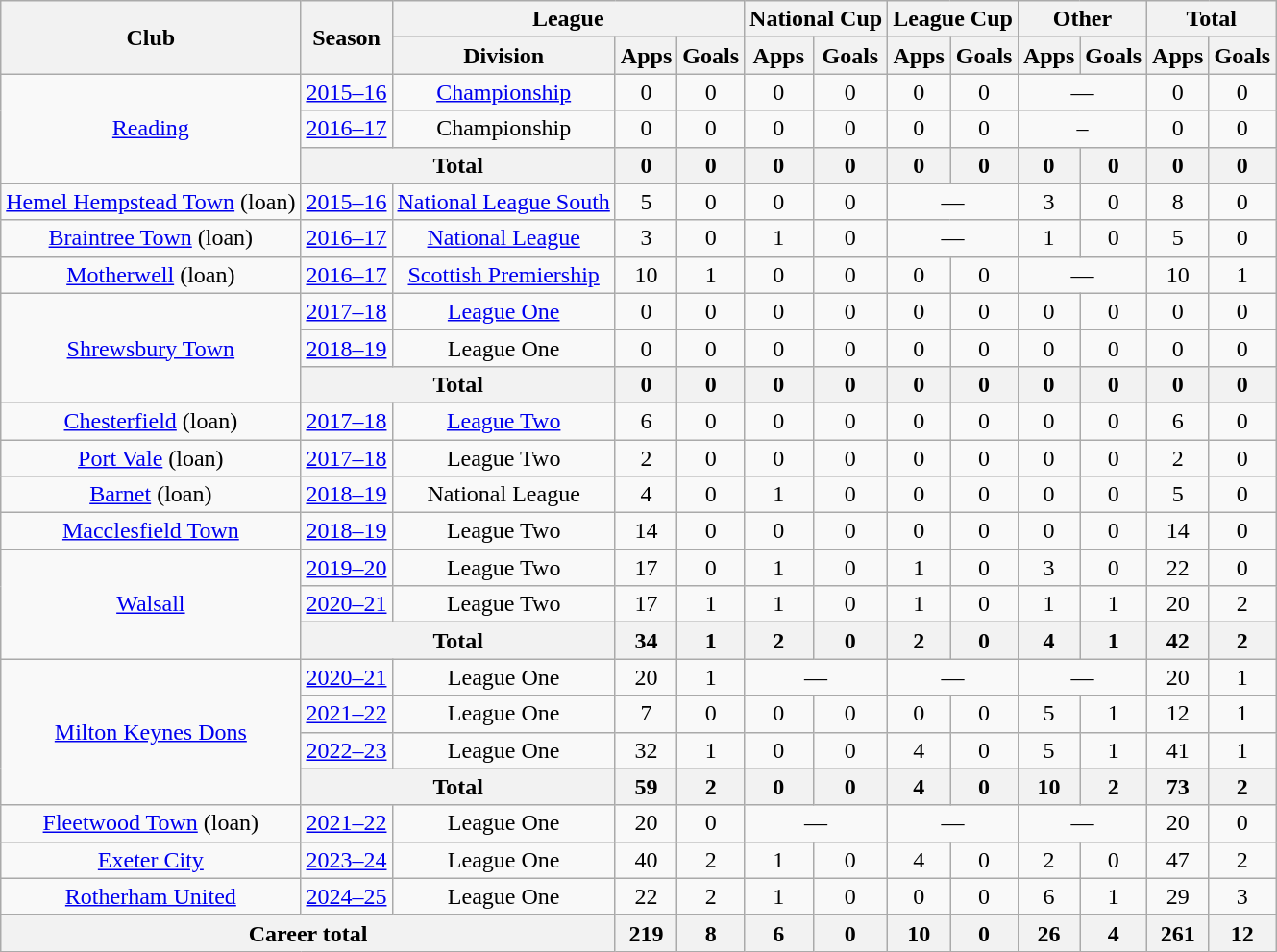<table class="wikitable" style="text-align: center">
<tr>
<th rowspan="2">Club</th>
<th rowspan="2">Season</th>
<th colspan="3">League</th>
<th colspan="2">National Cup</th>
<th colspan="2">League Cup</th>
<th colspan="2">Other</th>
<th colspan="2">Total</th>
</tr>
<tr>
<th>Division</th>
<th>Apps</th>
<th>Goals</th>
<th>Apps</th>
<th>Goals</th>
<th>Apps</th>
<th>Goals</th>
<th>Apps</th>
<th>Goals</th>
<th>Apps</th>
<th>Goals</th>
</tr>
<tr>
<td rowspan="3"><a href='#'>Reading</a></td>
<td><a href='#'>2015–16</a></td>
<td><a href='#'>Championship</a></td>
<td>0</td>
<td>0</td>
<td>0</td>
<td>0</td>
<td>0</td>
<td>0</td>
<td colspan="2">—</td>
<td>0</td>
<td>0</td>
</tr>
<tr>
<td><a href='#'>2016–17</a></td>
<td>Championship</td>
<td>0</td>
<td>0</td>
<td>0</td>
<td>0</td>
<td>0</td>
<td>0</td>
<td colspan="2">–</td>
<td>0</td>
<td>0</td>
</tr>
<tr>
<th colspan="2">Total</th>
<th>0</th>
<th>0</th>
<th>0</th>
<th>0</th>
<th>0</th>
<th>0</th>
<th>0</th>
<th>0</th>
<th>0</th>
<th>0</th>
</tr>
<tr>
<td><a href='#'>Hemel Hempstead Town</a> (loan)</td>
<td><a href='#'>2015–16</a></td>
<td><a href='#'>National League South</a></td>
<td>5</td>
<td>0</td>
<td>0</td>
<td>0</td>
<td colspan="2">—</td>
<td>3</td>
<td>0</td>
<td>8</td>
<td>0</td>
</tr>
<tr>
<td><a href='#'>Braintree Town</a> (loan)</td>
<td><a href='#'>2016–17</a></td>
<td><a href='#'>National League</a></td>
<td>3</td>
<td>0</td>
<td>1</td>
<td>0</td>
<td colspan="2">—</td>
<td>1</td>
<td>0</td>
<td>5</td>
<td>0</td>
</tr>
<tr>
<td><a href='#'>Motherwell</a> (loan)</td>
<td><a href='#'>2016–17</a></td>
<td><a href='#'>Scottish Premiership</a></td>
<td>10</td>
<td>1</td>
<td>0</td>
<td>0</td>
<td>0</td>
<td>0</td>
<td colspan="2">—</td>
<td>10</td>
<td>1</td>
</tr>
<tr>
<td rowspan="3"><a href='#'>Shrewsbury Town</a></td>
<td><a href='#'>2017–18</a></td>
<td><a href='#'>League One</a></td>
<td>0</td>
<td>0</td>
<td>0</td>
<td>0</td>
<td>0</td>
<td>0</td>
<td>0</td>
<td>0</td>
<td>0</td>
<td>0</td>
</tr>
<tr>
<td><a href='#'>2018–19</a></td>
<td>League One</td>
<td>0</td>
<td>0</td>
<td>0</td>
<td>0</td>
<td>0</td>
<td>0</td>
<td>0</td>
<td>0</td>
<td>0</td>
<td>0</td>
</tr>
<tr>
<th colspan="2">Total</th>
<th>0</th>
<th>0</th>
<th>0</th>
<th>0</th>
<th>0</th>
<th>0</th>
<th>0</th>
<th>0</th>
<th>0</th>
<th>0</th>
</tr>
<tr>
<td><a href='#'>Chesterfield</a> (loan)</td>
<td><a href='#'>2017–18</a></td>
<td><a href='#'>League Two</a></td>
<td>6</td>
<td>0</td>
<td>0</td>
<td>0</td>
<td>0</td>
<td>0</td>
<td>0</td>
<td>0</td>
<td>6</td>
<td>0</td>
</tr>
<tr>
<td><a href='#'>Port Vale</a> (loan)</td>
<td><a href='#'>2017–18</a></td>
<td>League Two</td>
<td>2</td>
<td>0</td>
<td>0</td>
<td>0</td>
<td>0</td>
<td>0</td>
<td>0</td>
<td>0</td>
<td>2</td>
<td>0</td>
</tr>
<tr>
<td><a href='#'>Barnet</a> (loan)</td>
<td><a href='#'>2018–19</a></td>
<td>National League</td>
<td>4</td>
<td>0</td>
<td>1</td>
<td>0</td>
<td>0</td>
<td>0</td>
<td>0</td>
<td>0</td>
<td>5</td>
<td>0</td>
</tr>
<tr>
<td><a href='#'>Macclesfield Town</a></td>
<td><a href='#'>2018–19</a></td>
<td>League Two</td>
<td>14</td>
<td>0</td>
<td>0</td>
<td>0</td>
<td>0</td>
<td>0</td>
<td>0</td>
<td>0</td>
<td>14</td>
<td>0</td>
</tr>
<tr>
<td rowspan="3"><a href='#'>Walsall</a></td>
<td><a href='#'>2019–20</a></td>
<td>League Two</td>
<td>17</td>
<td>0</td>
<td>1</td>
<td>0</td>
<td>1</td>
<td>0</td>
<td>3</td>
<td>0</td>
<td>22</td>
<td>0</td>
</tr>
<tr>
<td><a href='#'>2020–21</a></td>
<td>League Two</td>
<td>17</td>
<td>1</td>
<td>1</td>
<td>0</td>
<td>1</td>
<td>0</td>
<td>1</td>
<td>1</td>
<td>20</td>
<td>2</td>
</tr>
<tr>
<th colspan="2">Total</th>
<th>34</th>
<th>1</th>
<th>2</th>
<th>0</th>
<th>2</th>
<th>0</th>
<th>4</th>
<th>1</th>
<th>42</th>
<th>2</th>
</tr>
<tr>
<td rowspan="4"><a href='#'>Milton Keynes Dons</a></td>
<td><a href='#'>2020–21</a></td>
<td>League One</td>
<td>20</td>
<td>1</td>
<td colspan="2">—</td>
<td colspan="2">—</td>
<td colspan="2">—</td>
<td>20</td>
<td>1</td>
</tr>
<tr>
<td><a href='#'>2021–22</a></td>
<td>League One</td>
<td>7</td>
<td>0</td>
<td>0</td>
<td>0</td>
<td>0</td>
<td>0</td>
<td>5</td>
<td>1</td>
<td>12</td>
<td>1</td>
</tr>
<tr>
<td><a href='#'>2022–23</a></td>
<td>League One</td>
<td>32</td>
<td>1</td>
<td>0</td>
<td>0</td>
<td>4</td>
<td>0</td>
<td>5</td>
<td>1</td>
<td>41</td>
<td>1</td>
</tr>
<tr>
<th colspan="2">Total</th>
<th>59</th>
<th>2</th>
<th>0</th>
<th>0</th>
<th>4</th>
<th>0</th>
<th>10</th>
<th>2</th>
<th>73</th>
<th>2</th>
</tr>
<tr>
<td><a href='#'>Fleetwood Town</a> (loan)</td>
<td><a href='#'>2021–22</a></td>
<td>League One</td>
<td>20</td>
<td>0</td>
<td colspan="2">—</td>
<td colspan="2">—</td>
<td colspan="2">—</td>
<td>20</td>
<td>0</td>
</tr>
<tr>
<td><a href='#'>Exeter City</a></td>
<td><a href='#'>2023–24</a></td>
<td>League One</td>
<td>40</td>
<td>2</td>
<td>1</td>
<td>0</td>
<td>4</td>
<td>0</td>
<td>2</td>
<td>0</td>
<td>47</td>
<td>2</td>
</tr>
<tr>
<td><a href='#'>Rotherham United</a></td>
<td><a href='#'>2024–25</a></td>
<td>League One</td>
<td>22</td>
<td>2</td>
<td>1</td>
<td>0</td>
<td>0</td>
<td>0</td>
<td>6</td>
<td>1</td>
<td>29</td>
<td>3</td>
</tr>
<tr>
<th colspan="3">Career total</th>
<th>219</th>
<th>8</th>
<th>6</th>
<th>0</th>
<th>10</th>
<th>0</th>
<th>26</th>
<th>4</th>
<th>261</th>
<th>12</th>
</tr>
</table>
